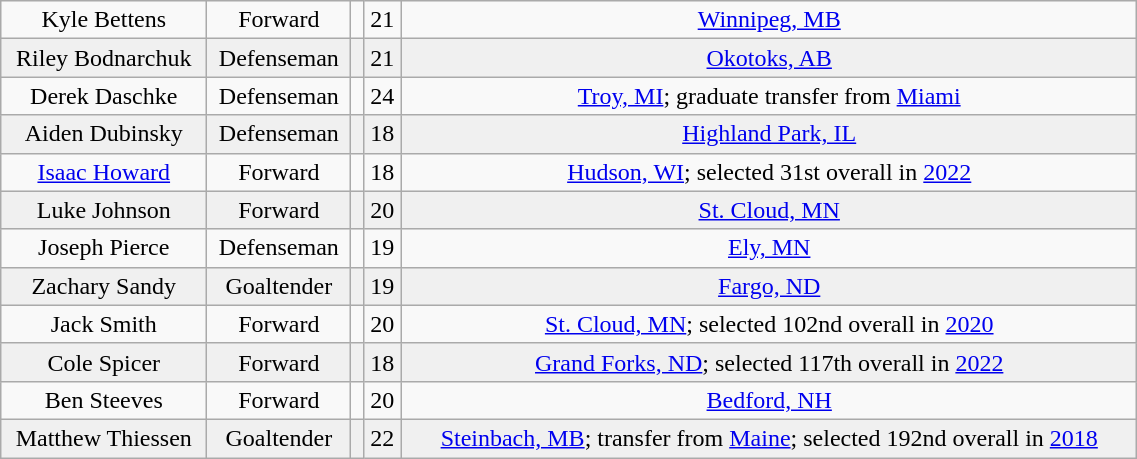<table class="wikitable" width="60%">
<tr align="center" bgcolor="">
<td>Kyle Bettens</td>
<td>Forward</td>
<td></td>
<td>21</td>
<td><a href='#'>Winnipeg, MB</a></td>
</tr>
<tr align="center" bgcolor="f0f0f0">
<td>Riley Bodnarchuk</td>
<td>Defenseman</td>
<td></td>
<td>21</td>
<td><a href='#'>Okotoks, AB</a></td>
</tr>
<tr align="center" bgcolor="">
<td>Derek Daschke</td>
<td>Defenseman</td>
<td></td>
<td>24</td>
<td><a href='#'>Troy, MI</a>; graduate transfer from <a href='#'>Miami</a></td>
</tr>
<tr align="center" bgcolor="f0f0f0">
<td>Aiden Dubinsky</td>
<td>Defenseman</td>
<td></td>
<td>18</td>
<td><a href='#'>Highland Park, IL</a></td>
</tr>
<tr align="center" bgcolor="">
<td><a href='#'>Isaac Howard</a></td>
<td>Forward</td>
<td></td>
<td>18</td>
<td><a href='#'>Hudson, WI</a>; selected 31st overall in <a href='#'>2022</a></td>
</tr>
<tr align="center" bgcolor="f0f0f0">
<td>Luke Johnson</td>
<td>Forward</td>
<td></td>
<td>20</td>
<td><a href='#'>St. Cloud, MN</a></td>
</tr>
<tr align="center" bgcolor="">
<td>Joseph Pierce</td>
<td>Defenseman</td>
<td></td>
<td>19</td>
<td><a href='#'>Ely, MN</a></td>
</tr>
<tr align="center" bgcolor="f0f0f0">
<td>Zachary Sandy</td>
<td>Goaltender</td>
<td></td>
<td>19</td>
<td><a href='#'>Fargo, ND</a></td>
</tr>
<tr align="center" bgcolor="">
<td>Jack Smith</td>
<td>Forward</td>
<td></td>
<td>20</td>
<td><a href='#'>St. Cloud, MN</a>; selected 102nd overall in <a href='#'>2020</a></td>
</tr>
<tr align="center" bgcolor="f0f0f0">
<td>Cole Spicer</td>
<td>Forward</td>
<td></td>
<td>18</td>
<td><a href='#'>Grand Forks, ND</a>; selected 117th overall in <a href='#'>2022</a></td>
</tr>
<tr align="center" bgcolor="">
<td>Ben Steeves</td>
<td>Forward</td>
<td></td>
<td>20</td>
<td><a href='#'>Bedford, NH</a></td>
</tr>
<tr align="center" bgcolor="f0f0f0">
<td>Matthew Thiessen</td>
<td>Goaltender</td>
<td></td>
<td>22</td>
<td><a href='#'>Steinbach, MB</a>; transfer from <a href='#'>Maine</a>; selected 192nd overall in <a href='#'>2018</a></td>
</tr>
</table>
